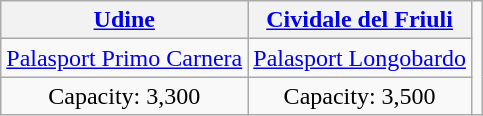<table class="wikitable" style="text-align:center;">
<tr>
<th><a href='#'>Udine</a></th>
<th><a href='#'>Cividale del Friuli</a></th>
<td rowspan="4"><br></td>
</tr>
<tr>
<td><a href='#'>Palasport Primo Carnera</a></td>
<td><a href='#'>Palasport Longobardo</a></td>
</tr>
<tr>
<td>Capacity: 3,300</td>
<td>Capacity: 3,500</td>
</tr>
</table>
